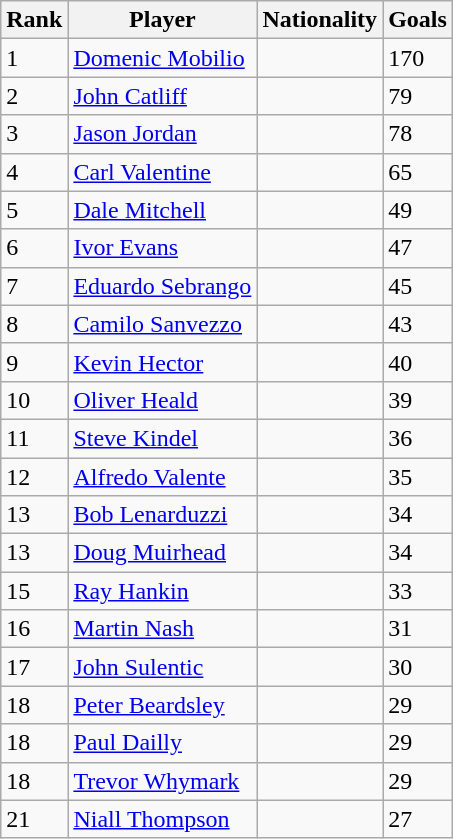<table class="wikitable">
<tr>
<th>Rank</th>
<th>Player</th>
<th>Nationality</th>
<th>Goals</th>
</tr>
<tr>
<td>1</td>
<td><a href='#'>Domenic Mobilio</a></td>
<td></td>
<td>170</td>
</tr>
<tr>
<td>2</td>
<td><a href='#'>John Catliff</a></td>
<td></td>
<td>79</td>
</tr>
<tr>
<td>3</td>
<td><a href='#'>Jason Jordan</a></td>
<td></td>
<td>78</td>
</tr>
<tr>
<td>4</td>
<td><a href='#'>Carl Valentine</a></td>
<td></td>
<td>65</td>
</tr>
<tr>
<td>5</td>
<td><a href='#'>Dale Mitchell</a></td>
<td></td>
<td>49</td>
</tr>
<tr>
<td>6</td>
<td><a href='#'>Ivor Evans</a></td>
<td></td>
<td>47</td>
</tr>
<tr>
<td>7</td>
<td><a href='#'>Eduardo Sebrango</a></td>
<td></td>
<td>45</td>
</tr>
<tr>
<td>8</td>
<td><a href='#'>Camilo Sanvezzo</a></td>
<td></td>
<td>43</td>
</tr>
<tr>
<td>9</td>
<td><a href='#'>Kevin Hector</a></td>
<td></td>
<td>40</td>
</tr>
<tr>
<td>10</td>
<td><a href='#'>Oliver Heald</a></td>
<td></td>
<td>39</td>
</tr>
<tr>
<td>11</td>
<td><a href='#'>Steve Kindel</a></td>
<td></td>
<td>36</td>
</tr>
<tr>
<td>12</td>
<td><a href='#'>Alfredo Valente</a></td>
<td></td>
<td>35</td>
</tr>
<tr>
<td>13</td>
<td><a href='#'>Bob Lenarduzzi</a></td>
<td></td>
<td>34</td>
</tr>
<tr>
<td>13</td>
<td><a href='#'>Doug Muirhead</a></td>
<td></td>
<td>34</td>
</tr>
<tr>
<td>15</td>
<td><a href='#'>Ray Hankin</a></td>
<td></td>
<td>33</td>
</tr>
<tr>
<td>16</td>
<td><a href='#'>Martin Nash</a></td>
<td></td>
<td>31</td>
</tr>
<tr>
<td>17</td>
<td><a href='#'>John Sulentic</a></td>
<td></td>
<td>30</td>
</tr>
<tr>
<td>18</td>
<td><a href='#'>Peter Beardsley</a></td>
<td></td>
<td>29</td>
</tr>
<tr>
<td>18</td>
<td><a href='#'>Paul Dailly</a></td>
<td></td>
<td>29</td>
</tr>
<tr>
<td>18</td>
<td><a href='#'>Trevor Whymark</a></td>
<td></td>
<td>29</td>
</tr>
<tr>
<td>21</td>
<td><a href='#'>Niall Thompson</a></td>
<td></td>
<td>27</td>
</tr>
</table>
